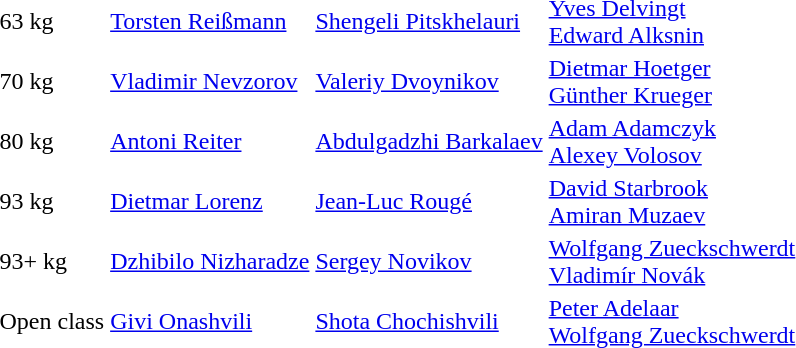<table>
<tr>
<td>63 kg</td>
<td><a href='#'>Torsten Reißmann</a></td>
<td><a href='#'>Shengeli Pitskhelauri</a></td>
<td><a href='#'>Yves Delvingt</a><br><a href='#'>Edward Alksnin</a></td>
</tr>
<tr>
<td>70 kg</td>
<td><a href='#'>Vladimir Nevzorov</a></td>
<td><a href='#'>Valeriy Dvoynikov</a></td>
<td><a href='#'>Dietmar Hoetger</a><br><a href='#'>Günther Krueger</a></td>
</tr>
<tr>
<td>80 kg</td>
<td><a href='#'>Antoni Reiter</a></td>
<td><a href='#'>Abdulgadzhi Barkalaev</a></td>
<td><a href='#'>Adam Adamczyk</a><br><a href='#'>Alexey Volosov</a></td>
</tr>
<tr>
<td>93 kg</td>
<td><a href='#'>Dietmar Lorenz</a></td>
<td><a href='#'>Jean-Luc Rougé</a></td>
<td><a href='#'>David Starbrook</a><br><a href='#'>Amiran Muzaev</a></td>
</tr>
<tr>
<td>93+ kg</td>
<td><a href='#'>Dzhibilo Nizharadze</a></td>
<td><a href='#'>Sergey Novikov</a></td>
<td><a href='#'>Wolfgang Zueckschwerdt</a><br><a href='#'>Vladimír Novák</a></td>
</tr>
<tr>
<td>Open class</td>
<td><a href='#'>Givi Onashvili</a></td>
<td><a href='#'>Shota Chochishvili</a></td>
<td><a href='#'>Peter Adelaar</a><br><a href='#'>Wolfgang Zueckschwerdt</a></td>
</tr>
</table>
